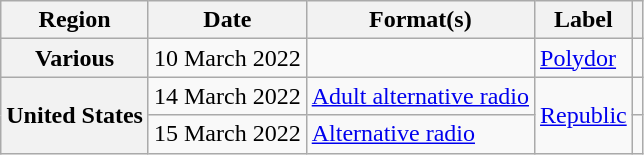<table class="wikitable plainrowheaders">
<tr>
<th scope="col">Region</th>
<th scope="col">Date</th>
<th scope="col">Format(s)</th>
<th scope="col">Label</th>
<th scope="col"></th>
</tr>
<tr>
<th scope="row">Various</th>
<td>10 March 2022</td>
<td></td>
<td><a href='#'>Polydor</a></td>
<td style="text-align:center;"></td>
</tr>
<tr>
<th scope="row" rowspan="2">United States</th>
<td>14 March 2022</td>
<td><a href='#'>Adult alternative radio</a></td>
<td rowspan="2"><a href='#'>Republic</a></td>
<td style="text-align:center;"></td>
</tr>
<tr>
<td>15 March 2022</td>
<td><a href='#'>Alternative radio</a></td>
<td style="text-align:center;"></td>
</tr>
</table>
